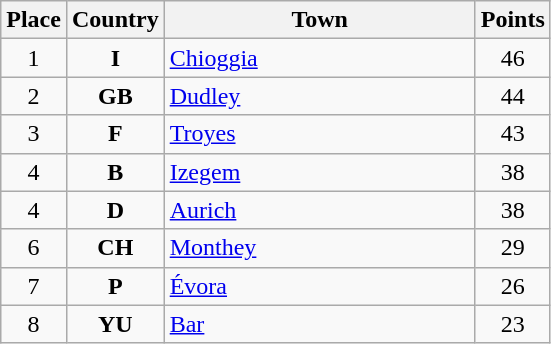<table class="wikitable">
<tr>
<th width="25">Place</th>
<th width="25">Country</th>
<th width="200">Town</th>
<th width="25">Points</th>
</tr>
<tr>
<td align="center">1</td>
<td align="center"><strong>I</strong></td>
<td align="left"><a href='#'>Chioggia</a></td>
<td align="center">46</td>
</tr>
<tr>
<td align="center">2</td>
<td align="center"><strong>GB</strong></td>
<td align="left"><a href='#'>Dudley</a></td>
<td align="center">44</td>
</tr>
<tr>
<td align="center">3</td>
<td align="center"><strong>F</strong></td>
<td align="left"><a href='#'>Troyes</a></td>
<td align="center">43</td>
</tr>
<tr>
<td align="center">4</td>
<td align="center"><strong>B</strong></td>
<td align="left"><a href='#'>Izegem</a></td>
<td align="center">38</td>
</tr>
<tr>
<td align="center">4</td>
<td align="center"><strong>D</strong></td>
<td align="left"><a href='#'>Aurich</a></td>
<td align="center">38</td>
</tr>
<tr>
<td align="center">6</td>
<td align="center"><strong>CH</strong></td>
<td align="left"><a href='#'>Monthey</a></td>
<td align="center">29</td>
</tr>
<tr>
<td align="center">7</td>
<td align="center"><strong>P</strong></td>
<td align="left"><a href='#'>Évora</a></td>
<td align="center">26</td>
</tr>
<tr>
<td align="center">8</td>
<td align="center"><strong>YU</strong></td>
<td align="left"><a href='#'>Bar</a></td>
<td align="center">23</td>
</tr>
</table>
